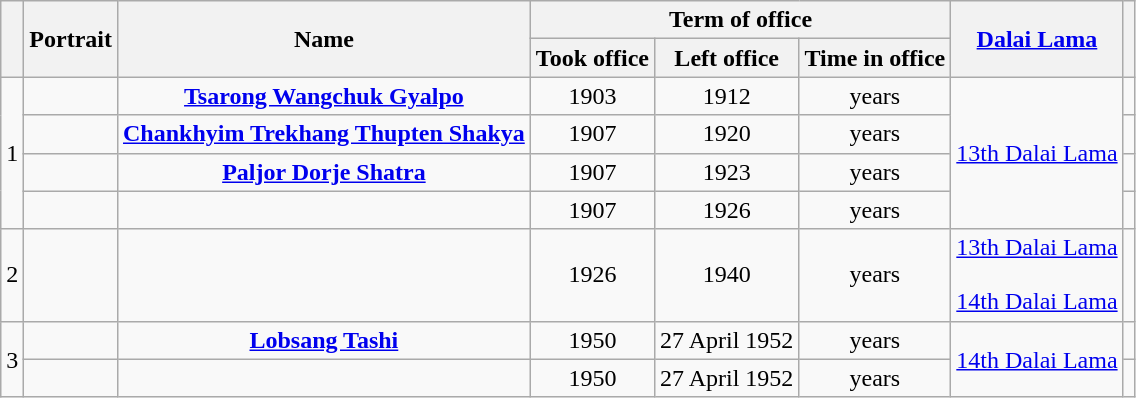<table class="wikitable" style="text-align:center">
<tr>
<th rowspan=2></th>
<th rowspan=2>Portrait</th>
<th rowspan=2>Name<br></th>
<th colspan=3>Term of office</th>
<th rowspan=2><a href='#'>Dalai Lama</a></th>
<th rowspan=2></th>
</tr>
<tr>
<th>Took office</th>
<th>Left office</th>
<th>Time in office</th>
</tr>
<tr>
<td rowspan=4>1</td>
<td></td>
<td><strong><a href='#'>Tsarong Wangchuk Gyalpo</a></strong><br></td>
<td>1903</td>
<td>1912</td>
<td> years</td>
<td rowspan=4><a href='#'>13th Dalai Lama</a><br></td>
</tr>
<tr>
<td></td>
<td><strong><a href='#'>Chankhyim Trekhang Thupten Shakya</a></strong><br></td>
<td>1907</td>
<td>1920</td>
<td> years</td>
<td></td>
</tr>
<tr>
<td></td>
<td><strong><a href='#'>Paljor Dorje Shatra</a></strong><br></td>
<td>1907</td>
<td>1923</td>
<td> years</td>
<td></td>
</tr>
<tr>
<td></td>
<td><strong></strong><br></td>
<td>1907</td>
<td>1926</td>
<td> years</td>
<td></td>
</tr>
<tr>
<td>2</td>
<td></td>
<td><strong></strong><br></td>
<td>1926</td>
<td>1940</td>
<td> years</td>
<td><a href='#'>13th Dalai Lama</a><br><br><a href='#'>14th Dalai Lama</a><br></td>
<td></td>
</tr>
<tr>
<td rowspan=2>3</td>
<td></td>
<td><strong><a href='#'>Lobsang Tashi</a></strong><br></td>
<td>1950</td>
<td>27 April 1952</td>
<td> years</td>
<td rowspan=2><a href='#'>14th Dalai Lama</a><br></td>
<td></td>
</tr>
<tr>
<td></td>
<td><strong></strong><br></td>
<td>1950</td>
<td>27 April 1952</td>
<td> years</td>
<td></td>
</tr>
</table>
